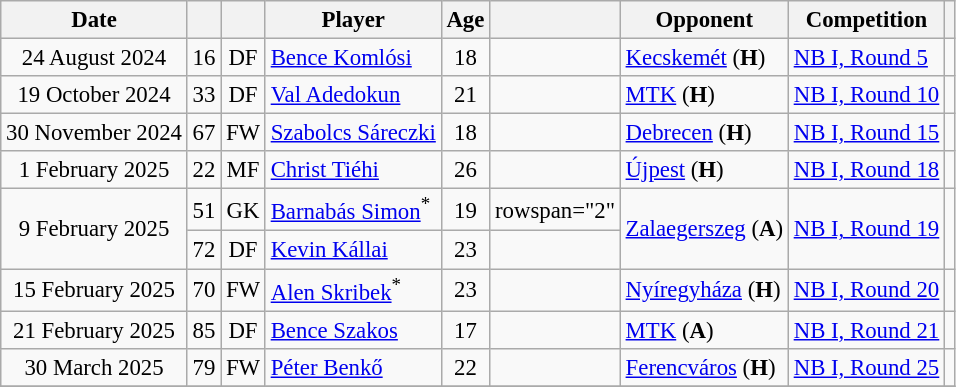<table class="wikitable sortable" style="text-align:center; font-size:95%;">
<tr>
<th>Date</th>
<th></th>
<th></th>
<th>Player</th>
<th>Age</th>
<th></th>
<th>Opponent</th>
<th>Competition</th>
<th class="unsortable"></th>
</tr>
<tr>
<td data-sort-value="1">24 August 2024</td>
<td>16</td>
<td>DF</td>
<td style="text-align:left;" data-sort-value="Komlosi"> <a href='#'>Bence Komlósi</a></td>
<td>18</td>
<td></td>
<td style="text-align:left;"><a href='#'>Kecskemét</a> (<strong>H</strong>)</td>
<td style="text-align:left;"><a href='#'>NB I, Round 5</a></td>
<td></td>
</tr>
<tr>
<td data-sort-value="2">19 October 2024</td>
<td>33</td>
<td>DF</td>
<td style="text-align:left;" data-sort-value="Adedokun"> <a href='#'>Val Adedokun</a></td>
<td>21</td>
<td></td>
<td style="text-align:left;"><a href='#'>MTK</a> (<strong>H</strong>)</td>
<td style="text-align:left;"><a href='#'>NB I, Round 10</a></td>
<td></td>
</tr>
<tr>
<td data-sort-value="3">30 November 2024</td>
<td>67</td>
<td>FW</td>
<td style="text-align:left;" data-sort-value="Komlosi"> <a href='#'>Szabolcs Sáreczki</a></td>
<td>18</td>
<td></td>
<td style="text-align:left;"><a href='#'>Debrecen</a> (<strong>H</strong>)</td>
<td style="text-align:left;"><a href='#'>NB I, Round 15</a></td>
<td></td>
</tr>
<tr>
<td data-sort-value="4">1 February 2025</td>
<td>22</td>
<td>MF</td>
<td style="text-align:left;" data-sort-value="Tiehi"> <a href='#'>Christ Tiéhi</a></td>
<td>26</td>
<td></td>
<td style="text-align:left;"><a href='#'>Újpest</a> (<strong>H</strong>)</td>
<td style="text-align:left;"><a href='#'>NB I, Round 18</a></td>
<td></td>
</tr>
<tr>
<td data-sort-value="5" rowspan="2">9 February 2025</td>
<td>51</td>
<td>GK</td>
<td style="text-align:left;" data-sort-value="Simon"> <a href='#'>Barnabás Simon</a><sup>*</sup></td>
<td>19</td>
<td>rowspan="2" </td>
<td rowspan="2" style="text-align:left;"><a href='#'>Zalaegerszeg</a> (<strong>A</strong>)</td>
<td rowspan="2" style="text-align:left;"><a href='#'>NB I, Round 19</a></td>
<td rowspan="2"></td>
</tr>
<tr>
<td>72</td>
<td>DF</td>
<td style="text-align:left;" data-sort-value="Kallai"> <a href='#'>Kevin Kállai</a></td>
<td>23</td>
</tr>
<tr>
<td data-sort-value="6">15 February 2025</td>
<td>70</td>
<td>FW</td>
<td style="text-align:left;" data-sort-value="Komlosi"> <a href='#'>Alen Skribek</a><sup>*</sup></td>
<td>23</td>
<td></td>
<td style="text-align:left;"><a href='#'>Nyíregyháza</a> (<strong>H</strong>)</td>
<td style="text-align:left;"><a href='#'>NB I, Round 20</a></td>
<td></td>
</tr>
<tr>
<td data-sort-value="7">21 February 2025</td>
<td>85</td>
<td>DF</td>
<td style="text-align:left;" data-sort-value="Szakos"> <a href='#'>Bence Szakos</a></td>
<td>17</td>
<td></td>
<td style="text-align:left;"><a href='#'>MTK</a> (<strong>A</strong>)</td>
<td style="text-align:left;"><a href='#'>NB I, Round 21</a></td>
<td></td>
</tr>
<tr>
<td data-sort-value="8">30 March 2025</td>
<td>79</td>
<td>FW</td>
<td style="text-align:left;" data-sort-value="Benko"> <a href='#'>Péter Benkő</a></td>
<td>22</td>
<td></td>
<td style="text-align:left;"><a href='#'>Ferencváros</a> (<strong>H</strong>)</td>
<td style="text-align:left;"><a href='#'>NB I, Round 25</a></td>
<td></td>
</tr>
<tr>
</tr>
</table>
